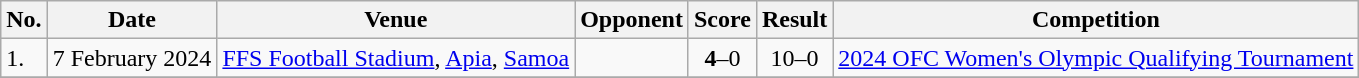<table class="wikitable">
<tr>
<th>No.</th>
<th>Date</th>
<th>Venue</th>
<th>Opponent</th>
<th>Score</th>
<th>Result</th>
<th>Competition</th>
</tr>
<tr>
<td>1.</td>
<td>7 February 2024</td>
<td><a href='#'>FFS Football Stadium</a>, <a href='#'>Apia</a>, <a href='#'>Samoa</a></td>
<td></td>
<td align=center><strong>4</strong>–0</td>
<td align=center>10–0</td>
<td><a href='#'>2024 OFC Women's Olympic Qualifying Tournament</a></td>
</tr>
<tr>
</tr>
</table>
